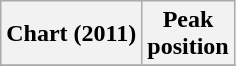<table class="wikitable plainrowheaders">
<tr>
<th>Chart (2011)</th>
<th>Peak<br>position</th>
</tr>
<tr>
</tr>
</table>
